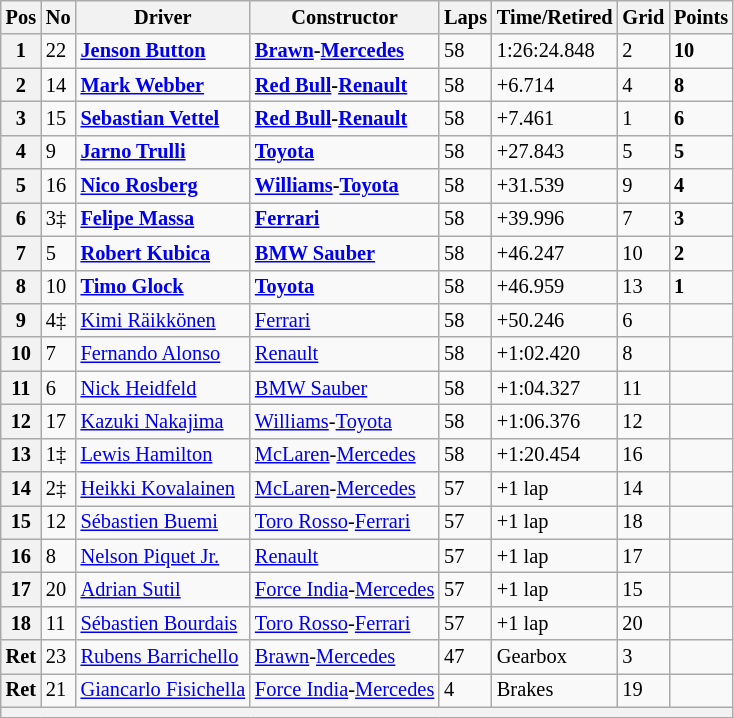<table class="wikitable" style="font-size: 85%">
<tr>
<th>Pos</th>
<th>No</th>
<th>Driver</th>
<th>Constructor</th>
<th>Laps</th>
<th>Time/Retired</th>
<th>Grid</th>
<th>Points</th>
</tr>
<tr>
<th>1</th>
<td>22</td>
<td> <strong><a href='#'>Jenson Button</a></strong></td>
<td><strong><a href='#'>Brawn</a>-<a href='#'>Mercedes</a></strong></td>
<td>58</td>
<td>1:26:24.848</td>
<td>2</td>
<td><strong>10</strong></td>
</tr>
<tr>
<th>2</th>
<td>14</td>
<td> <strong><a href='#'>Mark Webber</a></strong></td>
<td><strong><a href='#'>Red Bull</a>-<a href='#'>Renault</a></strong></td>
<td>58</td>
<td>+6.714</td>
<td>4</td>
<td><strong>8</strong></td>
</tr>
<tr>
<th>3</th>
<td>15</td>
<td> <strong><a href='#'>Sebastian Vettel</a></strong></td>
<td><strong><a href='#'>Red Bull</a>-<a href='#'>Renault</a></strong></td>
<td>58</td>
<td>+7.461</td>
<td>1</td>
<td><strong>6</strong></td>
</tr>
<tr>
<th>4</th>
<td>9</td>
<td> <strong><a href='#'>Jarno Trulli</a></strong></td>
<td><strong><a href='#'>Toyota</a></strong></td>
<td>58</td>
<td>+27.843</td>
<td>5</td>
<td><strong>5</strong></td>
</tr>
<tr>
<th>5</th>
<td>16</td>
<td> <strong><a href='#'>Nico Rosberg</a></strong></td>
<td><strong><a href='#'>Williams</a>-<a href='#'>Toyota</a></strong></td>
<td>58</td>
<td>+31.539</td>
<td>9</td>
<td><strong>4</strong></td>
</tr>
<tr>
<th>6</th>
<td>3‡</td>
<td> <strong><a href='#'>Felipe Massa</a></strong></td>
<td><strong><a href='#'>Ferrari</a></strong></td>
<td>58</td>
<td>+39.996</td>
<td>7</td>
<td><strong>3</strong></td>
</tr>
<tr>
<th>7</th>
<td>5</td>
<td> <strong><a href='#'>Robert Kubica</a></strong></td>
<td><strong><a href='#'>BMW Sauber</a></strong></td>
<td>58</td>
<td>+46.247</td>
<td>10</td>
<td><strong>2</strong></td>
</tr>
<tr>
<th>8</th>
<td>10</td>
<td> <strong><a href='#'>Timo Glock</a></strong></td>
<td><strong><a href='#'>Toyota</a></strong></td>
<td>58</td>
<td>+46.959</td>
<td>13</td>
<td><strong>1</strong></td>
</tr>
<tr>
<th>9</th>
<td>4‡</td>
<td> <a href='#'>Kimi Räikkönen</a></td>
<td><a href='#'>Ferrari</a></td>
<td>58</td>
<td>+50.246</td>
<td>6</td>
<td></td>
</tr>
<tr>
<th>10</th>
<td>7</td>
<td> <a href='#'>Fernando Alonso</a></td>
<td><a href='#'>Renault</a></td>
<td>58</td>
<td>+1:02.420</td>
<td>8</td>
<td></td>
</tr>
<tr>
<th>11</th>
<td>6</td>
<td> <a href='#'>Nick Heidfeld</a></td>
<td><a href='#'>BMW Sauber</a></td>
<td>58</td>
<td>+1:04.327</td>
<td>11</td>
<td></td>
</tr>
<tr>
<th>12</th>
<td>17</td>
<td> <a href='#'>Kazuki Nakajima</a></td>
<td><a href='#'>Williams</a>-<a href='#'>Toyota</a></td>
<td>58</td>
<td>+1:06.376</td>
<td>12</td>
<td></td>
</tr>
<tr>
<th>13</th>
<td>1‡</td>
<td> <a href='#'>Lewis Hamilton</a></td>
<td><a href='#'>McLaren</a>-<a href='#'>Mercedes</a></td>
<td>58</td>
<td>+1:20.454</td>
<td>16</td>
<td></td>
</tr>
<tr>
<th>14</th>
<td>2‡</td>
<td> <a href='#'>Heikki Kovalainen</a></td>
<td><a href='#'>McLaren</a>-<a href='#'>Mercedes</a></td>
<td>57</td>
<td>+1 lap</td>
<td>14</td>
<td></td>
</tr>
<tr>
<th>15</th>
<td>12</td>
<td> <a href='#'>Sébastien Buemi</a></td>
<td><a href='#'>Toro Rosso</a>-<a href='#'>Ferrari</a></td>
<td>57</td>
<td>+1 lap</td>
<td>18</td>
<td></td>
</tr>
<tr>
<th>16</th>
<td>8</td>
<td> <a href='#'>Nelson Piquet Jr.</a></td>
<td><a href='#'>Renault</a></td>
<td>57</td>
<td>+1 lap</td>
<td>17</td>
<td></td>
</tr>
<tr>
<th>17</th>
<td>20</td>
<td> <a href='#'>Adrian Sutil</a></td>
<td><a href='#'>Force India</a>-<a href='#'>Mercedes</a></td>
<td>57</td>
<td>+1 lap</td>
<td>15</td>
<td></td>
</tr>
<tr>
<th>18</th>
<td>11</td>
<td> <a href='#'>Sébastien Bourdais</a></td>
<td><a href='#'>Toro Rosso</a>-<a href='#'>Ferrari</a></td>
<td>57</td>
<td>+1 lap</td>
<td>20</td>
<td></td>
</tr>
<tr>
<th>Ret</th>
<td>23</td>
<td> <a href='#'>Rubens Barrichello</a></td>
<td><a href='#'>Brawn</a>-<a href='#'>Mercedes</a></td>
<td>47</td>
<td>Gearbox</td>
<td>3</td>
<td></td>
</tr>
<tr>
<th>Ret</th>
<td>21</td>
<td> <a href='#'>Giancarlo Fisichella</a></td>
<td><a href='#'>Force India</a>-<a href='#'>Mercedes</a></td>
<td>4</td>
<td>Brakes</td>
<td>19</td>
<td></td>
</tr>
<tr>
<th colspan="8"></th>
</tr>
</table>
